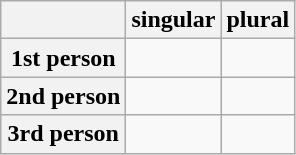<table class="wikitable">
<tr>
<th></th>
<th>singular</th>
<th>plural</th>
</tr>
<tr>
<th>1st person</th>
<td></td>
<td></td>
</tr>
<tr>
<th>2nd person</th>
<td></td>
<td></td>
</tr>
<tr>
<th>3rd person</th>
<td></td>
<td></td>
</tr>
</table>
